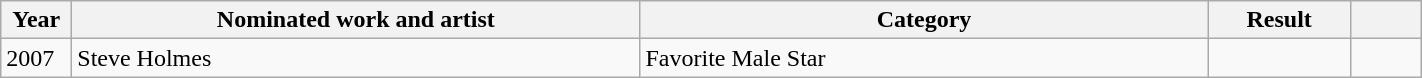<table class="wikitable" style="width:75%;">
<tr>
<th width=5%>Year</th>
<th style="width:40%;">Nominated work and artist</th>
<th style="width:40%;">Category</th>
<th style="width:10%;">Result</th>
<th width=5%></th>
</tr>
<tr>
<td>2007</td>
<td>Steve Holmes</td>
<td>Favorite Male Star</td>
<td></td>
<td style="text-align:center;"></td>
</tr>
</table>
